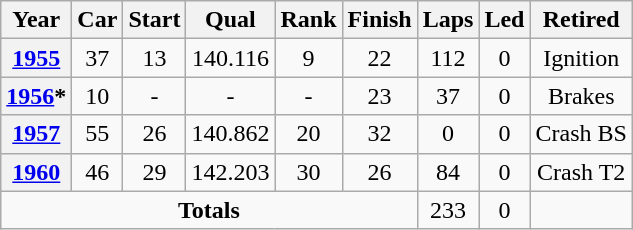<table class="wikitable" style="text-align:center">
<tr>
<th>Year</th>
<th>Car</th>
<th>Start</th>
<th>Qual</th>
<th>Rank</th>
<th>Finish</th>
<th>Laps</th>
<th>Led</th>
<th>Retired</th>
</tr>
<tr>
<th><a href='#'>1955</a></th>
<td>37</td>
<td>13</td>
<td>140.116</td>
<td>9</td>
<td>22</td>
<td>112</td>
<td>0</td>
<td>Ignition</td>
</tr>
<tr>
<th><a href='#'>1956</a>*</th>
<td>10</td>
<td>-</td>
<td>-</td>
<td>-</td>
<td>23</td>
<td>37</td>
<td>0</td>
<td>Brakes</td>
</tr>
<tr>
<th><a href='#'>1957</a></th>
<td>55</td>
<td>26</td>
<td>140.862</td>
<td>20</td>
<td>32</td>
<td>0</td>
<td>0</td>
<td>Crash BS</td>
</tr>
<tr>
<th><a href='#'>1960</a></th>
<td>46</td>
<td>29</td>
<td>142.203</td>
<td>30</td>
<td>26</td>
<td>84</td>
<td>0</td>
<td>Crash T2</td>
</tr>
<tr>
<td colspan=6><strong>Totals</strong></td>
<td>233</td>
<td>0</td>
<td></td>
</tr>
</table>
